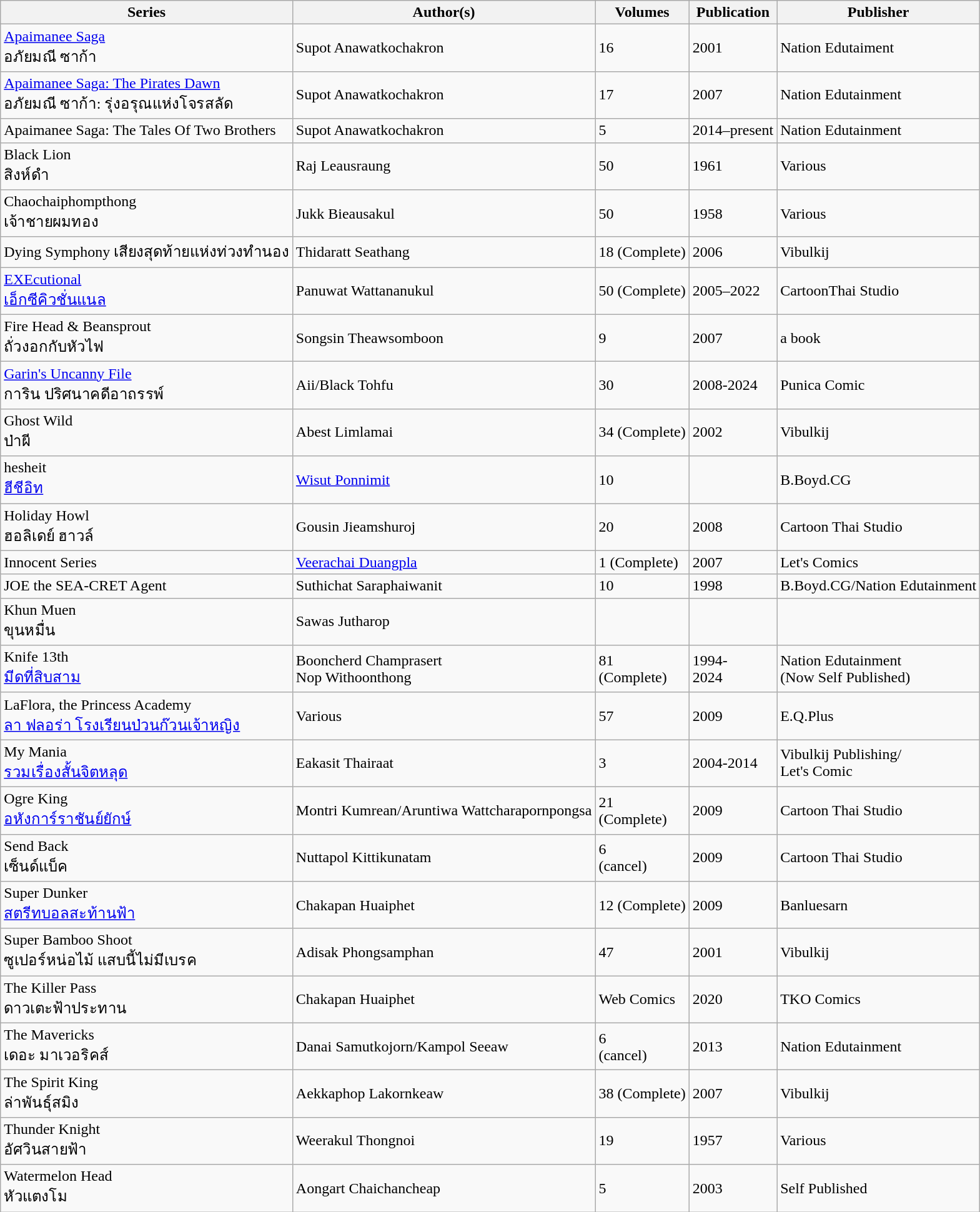<table class="wikitable sortable">
<tr>
<th>Series</th>
<th>Author(s)</th>
<th>Volumes</th>
<th>Publication</th>
<th>Publisher</th>
</tr>
<tr>
<td><a href='#'>Apaimanee Saga</a><br>อภัยมณี ซาก้า</td>
<td>Supot Anawatkochakron</td>
<td>16</td>
<td>2001</td>
<td>Nation Edutaiment</td>
</tr>
<tr>
<td><a href='#'>Apaimanee Saga: The Pirates Dawn</a><br>อภัยมณี ซาก้า: รุ่งอรุณแห่งโจรสลัด</td>
<td>Supot Anawatkochakron</td>
<td>17</td>
<td>2007</td>
<td>Nation Edutainment</td>
</tr>
<tr>
<td>Apaimanee Saga: The Tales Of Two Brothers<br></td>
<td>Supot Anawatkochakron</td>
<td>5</td>
<td>2014–present</td>
<td>Nation Edutainment</td>
</tr>
<tr>
<td>Black Lion<br>สิงห์ดำ</td>
<td>Raj Leausraung</td>
<td>50</td>
<td>1961</td>
<td>Various</td>
</tr>
<tr>
<td>Chaochaiphompthong<br>เจ้าชายผมทอง</td>
<td>Jukk Bieausakul</td>
<td>50</td>
<td>1958</td>
<td>Various</td>
</tr>
<tr>
<td>Dying Symphony เสียงสุดท้ายแห่งท่วงทำนอง</td>
<td>Thidaratt Seathang</td>
<td>18 (Complete)</td>
<td>2006</td>
<td>Vibulkij</td>
</tr>
<tr>
<td><a href='#'>EXEcutional</a><br><a href='#'>เอ็กซีคิวชั่นแนล</a></td>
<td>Panuwat Wattananukul</td>
<td>50 (Complete)</td>
<td>2005–2022</td>
<td>CartoonThai Studio</td>
</tr>
<tr>
<td>Fire Head & Beansprout<br>ถั่วงอกกับหัวไฟ</td>
<td>Songsin Theawsomboon</td>
<td>9</td>
<td>2007</td>
<td>a book</td>
</tr>
<tr>
<td><a href='#'>Garin's Uncanny File</a><br>การิน ปริศนาคดีอาถรรพ์</td>
<td>Aii/Black Tohfu</td>
<td>30</td>
<td>2008-2024</td>
<td>Punica Comic</td>
</tr>
<tr>
<td>Ghost Wild<br>ป่าผี</td>
<td>Abest Limlamai</td>
<td>34 (Complete)</td>
<td>2002</td>
<td>Vibulkij</td>
</tr>
<tr>
<td>hesheit<br><a href='#'>ฮีชีอิท</a></td>
<td><a href='#'>Wisut Ponnimit</a></td>
<td>10</td>
<td></td>
<td>B.Boyd.CG</td>
</tr>
<tr>
<td>Holiday Howl<br>ฮอลิเดย์ ฮาวล์</td>
<td>Gousin Jieamshuroj</td>
<td>20</td>
<td>2008</td>
<td>Cartoon Thai Studio</td>
</tr>
<tr>
<td>Innocent Series</td>
<td><a href='#'>Veerachai Duangpla</a></td>
<td>1 (Complete)</td>
<td>2007</td>
<td>Let's Comics</td>
</tr>
<tr>
<td>JOE the SEA-CRET Agent</td>
<td>Suthichat Saraphaiwanit</td>
<td>10</td>
<td>1998</td>
<td>B.Boyd.CG/Nation Edutainment</td>
</tr>
<tr>
<td>Khun Muen<br>ขุนหมื่น</td>
<td>Sawas Jutharop</td>
<td></td>
<td></td>
<td></td>
</tr>
<tr>
<td>Knife 13th<br><a href='#'>มีดที่สิบสาม</a></td>
<td>Booncherd Champrasert<br>Nop Withoonthong</td>
<td>81<br>(Complete)</td>
<td>1994-<br>2024</td>
<td>Nation Edutainment<br>(Now Self Published)</td>
</tr>
<tr>
<td>LaFlora, the Princess Academy<br><a href='#'>ลา ฟลอร่า โรงเรียนป่วนก๊วนเจ้าหญิง</a></td>
<td>Various</td>
<td>57</td>
<td>2009</td>
<td>E.Q.Plus</td>
</tr>
<tr>
<td>My Mania<br><a href='#'>รวมเรื่องสั้นจิตหลุด</a></td>
<td>Eakasit Thairaat</td>
<td>3</td>
<td>2004-2014</td>
<td>Vibulkij Publishing/<br>Let's Comic</td>
</tr>
<tr>
<td>Ogre King<br><a href='#'>อหังการ์ราชันย์ยักษ์</a></td>
<td>Montri Kumrean/Aruntiwa Wattcharapornpongsa</td>
<td>21<br>(Complete)</td>
<td>2009</td>
<td>Cartoon Thai Studio</td>
</tr>
<tr>
<td>Send Back<br>เซ็นด์แบ็ค</td>
<td>Nuttapol Kittikunatam</td>
<td>6<br>(cancel)</td>
<td>2009</td>
<td>Cartoon Thai Studio</td>
</tr>
<tr>
<td>Super Dunker<br><a href='#'>สตรีทบอลสะท้านฟ้า</a></td>
<td>Chakapan Huaiphet</td>
<td>12 (Complete)</td>
<td>2009</td>
<td>Banluesarn</td>
</tr>
<tr>
<td>Super Bamboo Shoot<br>ซูเปอร์หน่อไม้ แสบนี้ไม่มีเบรค</td>
<td>Adisak Phongsamphan</td>
<td>47</td>
<td>2001</td>
<td>Vibulkij</td>
</tr>
<tr>
<td>The Killer Pass<br>ดาวเตะฟ้าประทาน</td>
<td>Chakapan Huaiphet</td>
<td>Web Comics</td>
<td>2020</td>
<td>TKO Comics</td>
</tr>
<tr>
<td>The Mavericks<br>เดอะ มาเวอริคส์</td>
<td>Danai Samutkojorn/Kampol Seeaw</td>
<td>6<br>(cancel)</td>
<td>2013</td>
<td>Nation Edutainment</td>
</tr>
<tr>
<td>The Spirit King<br>ล่าพันธุ์สมิง</td>
<td>Aekkaphop Lakornkeaw</td>
<td>38 (Complete)</td>
<td>2007</td>
<td>Vibulkij</td>
</tr>
<tr>
<td>Thunder Knight<br>อัศวินสายฟ้า</td>
<td>Weerakul Thongnoi</td>
<td>19</td>
<td>1957</td>
<td>Various</td>
</tr>
<tr>
<td>Watermelon Head<br>หัวแตงโม</td>
<td>Aongart Chaichancheap</td>
<td>5</td>
<td>2003</td>
<td>Self Published</td>
</tr>
</table>
